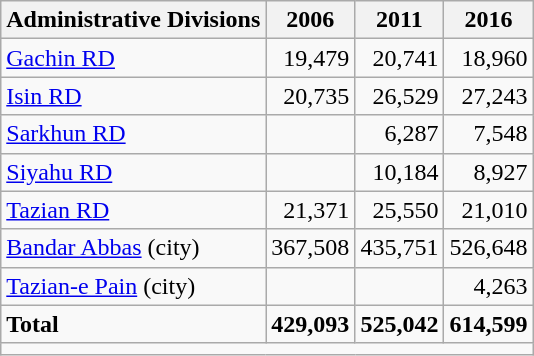<table class="wikitable">
<tr>
<th>Administrative Divisions</th>
<th>2006</th>
<th>2011</th>
<th>2016</th>
</tr>
<tr>
<td><a href='#'>Gachin RD</a></td>
<td style="text-align: right;">19,479</td>
<td style="text-align: right;">20,741</td>
<td style="text-align: right;">18,960</td>
</tr>
<tr>
<td><a href='#'>Isin RD</a></td>
<td style="text-align: right;">20,735</td>
<td style="text-align: right;">26,529</td>
<td style="text-align: right;">27,243</td>
</tr>
<tr>
<td><a href='#'>Sarkhun RD</a></td>
<td style="text-align: right;"></td>
<td style="text-align: right;">6,287</td>
<td style="text-align: right;">7,548</td>
</tr>
<tr>
<td><a href='#'>Siyahu RD</a></td>
<td style="text-align: right;"></td>
<td style="text-align: right;">10,184</td>
<td style="text-align: right;">8,927</td>
</tr>
<tr>
<td><a href='#'>Tazian RD</a></td>
<td style="text-align: right;">21,371</td>
<td style="text-align: right;">25,550</td>
<td style="text-align: right;">21,010</td>
</tr>
<tr>
<td><a href='#'>Bandar Abbas</a> (city)</td>
<td style="text-align: right;">367,508</td>
<td style="text-align: right;">435,751</td>
<td style="text-align: right;">526,648</td>
</tr>
<tr>
<td><a href='#'>Tazian-e Pain</a> (city)</td>
<td style="text-align: right;"></td>
<td style="text-align: right;"></td>
<td style="text-align: right;">4,263</td>
</tr>
<tr>
<td><strong>Total</strong></td>
<td style="text-align: right;"><strong>429,093</strong></td>
<td style="text-align: right;"><strong>525,042</strong></td>
<td style="text-align: right;"><strong>614,599</strong></td>
</tr>
<tr>
<td colspan=4></td>
</tr>
</table>
